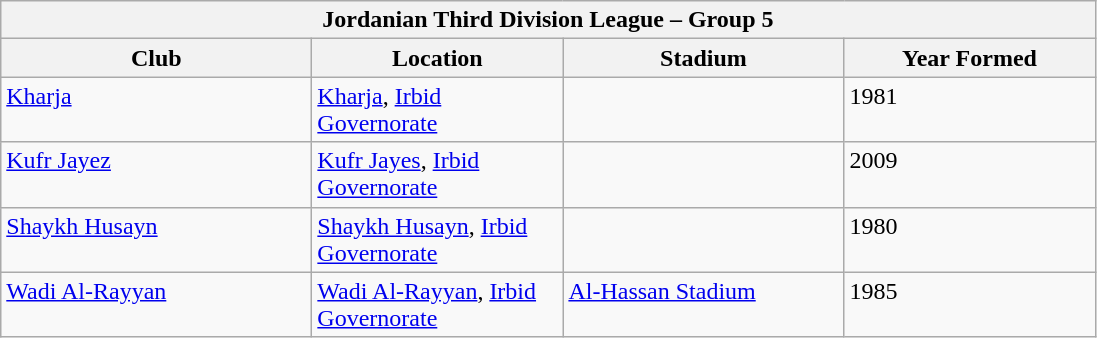<table class="wikitable">
<tr>
<th colspan="4">Jordanian Third Division League – Group 5</th>
</tr>
<tr>
<th style="width:200px;">Club</th>
<th style="width:160px;">Location</th>
<th style="width:180px;">Stadium</th>
<th style="width:160px;">Year Formed</th>
</tr>
<tr style="vertical-align:top;">
<td><a href='#'>Kharja</a></td>
<td><a href='#'>Kharja</a>, <a href='#'>Irbid Governorate</a></td>
<td></td>
<td>1981</td>
</tr>
<tr style="vertical-align:top;">
<td><a href='#'>Kufr Jayez</a></td>
<td><a href='#'>Kufr Jayes</a>, <a href='#'>Irbid Governorate</a></td>
<td></td>
<td>2009</td>
</tr>
<tr style="vertical-align:top;">
<td><a href='#'>Shaykh Husayn</a></td>
<td><a href='#'>Shaykh Husayn</a>, <a href='#'>Irbid Governorate</a></td>
<td></td>
<td>1980</td>
</tr>
<tr style="vertical-align:top;">
<td><a href='#'>Wadi Al-Rayyan</a></td>
<td><a href='#'>Wadi Al-Rayyan</a>, <a href='#'>Irbid Governorate</a></td>
<td><a href='#'>Al-Hassan Stadium</a></td>
<td>1985</td>
</tr>
</table>
